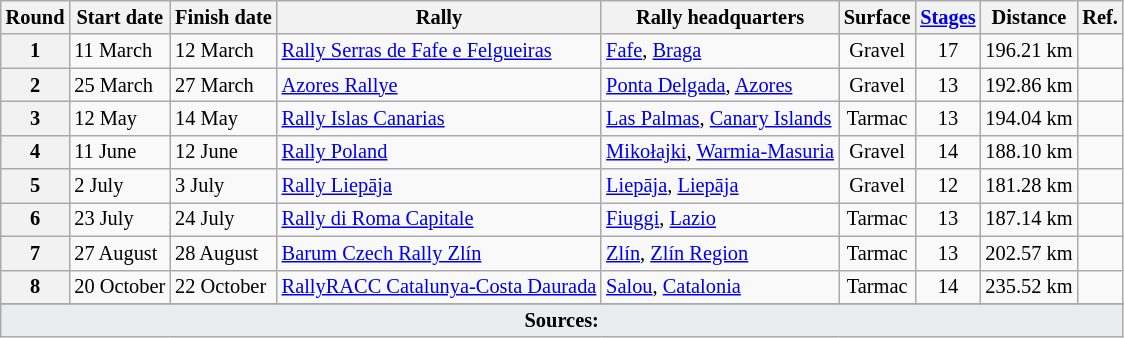<table class="wikitable" style="font-size: 85%">
<tr>
<th>Round</th>
<th>Start date</th>
<th>Finish date</th>
<th>Rally</th>
<th>Rally headquarters</th>
<th>Surface</th>
<th><a href='#'>Stages</a></th>
<th>Distance</th>
<th>Ref.</th>
</tr>
<tr>
<th>1</th>
<td>11 March</td>
<td>12 March</td>
<td> <a href='#'>Rally Serras de Fafe e Felgueiras</a></td>
<td><a href='#'>Fafe</a>, <a href='#'>Braga</a></td>
<td align=center>Gravel</td>
<td align=center>17</td>
<td align=center>196.21 km</td>
<td align=center></td>
</tr>
<tr>
<th>2</th>
<td>25 March</td>
<td>27 March</td>
<td nowrap> <a href='#'>Azores Rallye</a></td>
<td><a href='#'>Ponta Delgada</a>, <a href='#'>Azores</a></td>
<td align=center>Gravel</td>
<td align=center>13</td>
<td align=center>192.86 km</td>
<td align=center></td>
</tr>
<tr>
<th>3</th>
<td>12 May</td>
<td>14 May</td>
<td> <a href='#'>Rally Islas Canarias</a></td>
<td><a href='#'>Las Palmas</a>, <a href='#'>Canary Islands</a></td>
<td align=center>Tarmac</td>
<td align=center>13</td>
<td align=center>194.04 km</td>
<td align=center></td>
</tr>
<tr>
<th>4</th>
<td>11 June</td>
<td>12 June</td>
<td nowrap> <a href='#'>Rally Poland</a></td>
<td nowrap><a href='#'>Mikołajki</a>, <a href='#'>Warmia-Masuria</a></td>
<td align=center>Gravel</td>
<td align=center>14</td>
<td align=center>188.10 km</td>
<td align=center></td>
</tr>
<tr>
<th>5</th>
<td>2 July</td>
<td>3 July</td>
<td> <a href='#'>Rally Liepāja</a></td>
<td><a href='#'>Liepāja</a>, <a href='#'>Liepāja</a></td>
<td align=center>Gravel</td>
<td align=center>12</td>
<td align=center>181.28 km</td>
<td align=center></td>
</tr>
<tr>
<th>6</th>
<td>23 July</td>
<td>24 July</td>
<td> <a href='#'>Rally di Roma Capitale</a></td>
<td><a href='#'>Fiuggi</a>, <a href='#'>Lazio</a></td>
<td align=center>Tarmac</td>
<td align=center>13</td>
<td align=center>187.14 km</td>
<td align=center></td>
</tr>
<tr>
<th>7</th>
<td>27 August</td>
<td>28 August</td>
<td> <a href='#'>Barum Czech Rally Zlín</a></td>
<td><a href='#'>Zlín</a>, <a href='#'>Zlín Region</a></td>
<td align=center>Tarmac</td>
<td align=center>13</td>
<td align=center>202.57 km</td>
<td align=center></td>
</tr>
<tr>
<th>8</th>
<td>20 October</td>
<td>22 October</td>
<td> <a href='#'>RallyRACC Catalunya-Costa Daurada</a></td>
<td><a href='#'>Salou</a>, <a href='#'>Catalonia</a></td>
<td align=center>Tarmac</td>
<td align=center>14</td>
<td align=center>235.52 km</td>
<td align=center></td>
</tr>
<tr>
</tr>
<tr>
</tr>
<tr>
<td colspan="9" style="background-color:#EAECF0;text-align:center"><strong>Sources:</strong></td>
</tr>
</table>
